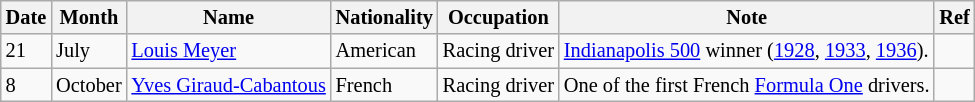<table class="wikitable" style="font-size:85%;">
<tr>
<th>Date</th>
<th>Month</th>
<th>Name</th>
<th>Nationality</th>
<th>Occupation</th>
<th>Note</th>
<th>Ref</th>
</tr>
<tr>
<td>21</td>
<td>July</td>
<td><a href='#'>Louis Meyer</a></td>
<td>American</td>
<td>Racing driver</td>
<td><a href='#'>Indianapolis 500</a> winner (<a href='#'>1928</a>, <a href='#'>1933</a>, <a href='#'>1936</a>).</td>
<td></td>
</tr>
<tr>
<td>8</td>
<td>October</td>
<td><a href='#'>Yves Giraud-Cabantous</a></td>
<td>French</td>
<td>Racing driver</td>
<td>One of the first French <a href='#'>Formula One</a> drivers.</td>
<td></td>
</tr>
</table>
